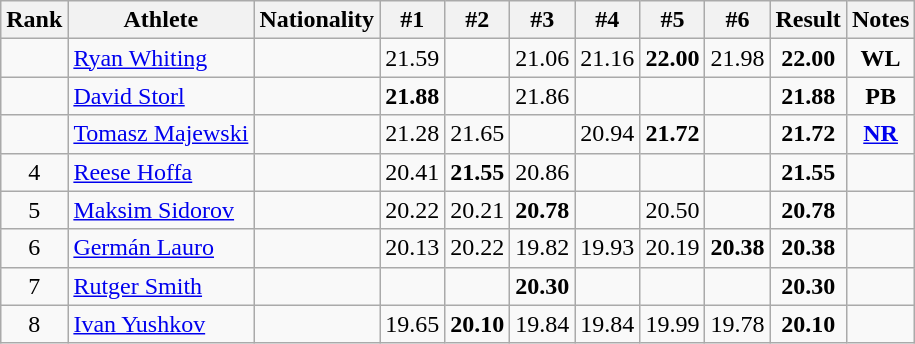<table class="wikitable sortable" style="text-align:center">
<tr>
<th>Rank</th>
<th>Athlete</th>
<th>Nationality</th>
<th>#1</th>
<th>#2</th>
<th>#3</th>
<th>#4</th>
<th>#5</th>
<th>#6</th>
<th>Result</th>
<th>Notes</th>
</tr>
<tr>
<td></td>
<td align=left><a href='#'>Ryan Whiting</a></td>
<td align=left></td>
<td>21.59</td>
<td></td>
<td>21.06</td>
<td>21.16</td>
<td><strong>22.00</strong></td>
<td>21.98</td>
<td><strong>22.00</strong></td>
<td><strong>WL</strong></td>
</tr>
<tr>
<td></td>
<td align=left><a href='#'>David Storl</a></td>
<td align=left></td>
<td><strong>21.88</strong></td>
<td></td>
<td>21.86</td>
<td></td>
<td></td>
<td></td>
<td><strong>21.88</strong></td>
<td><strong>PB</strong></td>
</tr>
<tr>
<td></td>
<td align=left><a href='#'>Tomasz Majewski</a></td>
<td align=left></td>
<td>21.28</td>
<td>21.65</td>
<td></td>
<td>20.94</td>
<td><strong>21.72</strong></td>
<td></td>
<td><strong>21.72</strong></td>
<td><strong><a href='#'>NR</a></strong></td>
</tr>
<tr>
<td>4</td>
<td align=left><a href='#'>Reese Hoffa</a></td>
<td align=left></td>
<td>20.41</td>
<td><strong>21.55</strong></td>
<td>20.86</td>
<td></td>
<td></td>
<td></td>
<td><strong>21.55</strong></td>
<td></td>
</tr>
<tr>
<td>5</td>
<td align=left><a href='#'>Maksim Sidorov</a></td>
<td align=left></td>
<td>20.22</td>
<td>20.21</td>
<td><strong>20.78</strong></td>
<td></td>
<td>20.50</td>
<td></td>
<td><strong>20.78</strong></td>
<td></td>
</tr>
<tr>
<td>6</td>
<td align=left><a href='#'>Germán Lauro</a></td>
<td align=left></td>
<td>20.13</td>
<td>20.22</td>
<td>19.82</td>
<td>19.93</td>
<td>20.19</td>
<td><strong>20.38</strong></td>
<td><strong>20.38</strong></td>
<td></td>
</tr>
<tr>
<td>7</td>
<td align=left><a href='#'>Rutger Smith</a></td>
<td align=left></td>
<td></td>
<td></td>
<td><strong>20.30</strong></td>
<td></td>
<td></td>
<td></td>
<td><strong>20.30</strong></td>
<td></td>
</tr>
<tr>
<td>8</td>
<td align=left><a href='#'>Ivan Yushkov</a></td>
<td align=left></td>
<td>19.65</td>
<td><strong>20.10</strong></td>
<td>19.84</td>
<td>19.84</td>
<td>19.99</td>
<td>19.78</td>
<td><strong>20.10</strong></td>
<td></td>
</tr>
</table>
